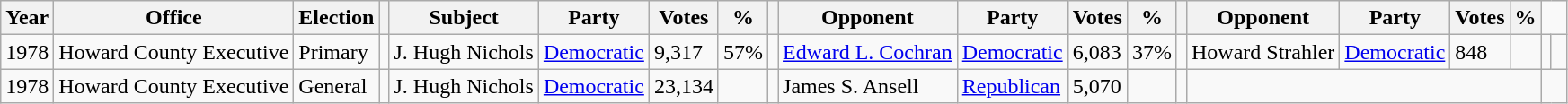<table class="wikitable">
<tr>
<th>Year</th>
<th>Office</th>
<th>Election</th>
<th></th>
<th>Subject</th>
<th>Party</th>
<th>Votes</th>
<th>%</th>
<th></th>
<th>Opponent</th>
<th>Party</th>
<th>Votes</th>
<th>%</th>
<th></th>
<th>Opponent</th>
<th>Party</th>
<th>Votes</th>
<th>%</th>
</tr>
<tr>
<td>1978</td>
<td>Howard County Executive</td>
<td>Primary</td>
<td></td>
<td>J. Hugh Nichols</td>
<td><a href='#'>Democratic</a></td>
<td>9,317</td>
<td>57%</td>
<td></td>
<td><a href='#'>Edward L. Cochran</a></td>
<td><a href='#'>Democratic</a></td>
<td>6,083</td>
<td>37%</td>
<td></td>
<td>Howard Strahler</td>
<td><a href='#'>Democratic</a></td>
<td>848</td>
<td></td>
<td></td>
<td colspan=4> </td>
</tr>
<tr>
<td>1978</td>
<td>Howard County Executive</td>
<td>General</td>
<td></td>
<td>J. Hugh Nichols</td>
<td><a href='#'>Democratic</a></td>
<td>23,134</td>
<td></td>
<td></td>
<td>James S. Ansell</td>
<td><a href='#'>Republican</a></td>
<td>5,070</td>
<td></td>
<td></td>
<td colspan=4> </td>
</tr>
</table>
